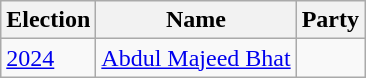<table class="wikitable sortable">
<tr>
<th>Election</th>
<th>Name</th>
<th colspan=2>Party</th>
</tr>
<tr>
<td><a href='#'>2024</a></td>
<td><a href='#'>Abdul Majeed Bhat</a></td>
<td></td>
</tr>
</table>
